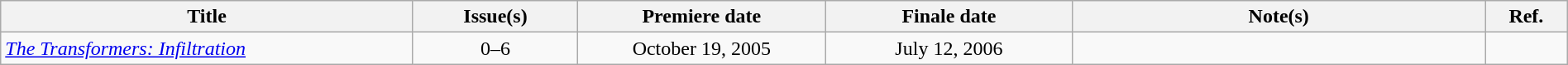<table class="wikitable" width="100%">
<tr>
<th scope="col" width="25%">Title</th>
<th scope="col" width="10%">Issue(s)</th>
<th scope="col" width="15%">Premiere date</th>
<th scope="col" width="15%">Finale date</th>
<th scope="col" width="25%">Note(s)</th>
<th scope="col" width="5%">Ref.</th>
</tr>
<tr>
<td><em><a href='#'>The Transformers: Infiltration</a></em></td>
<td style="text-align: center;">0–6</td>
<td style="text-align: center;">October 19, 2005</td>
<td style="text-align: center;">July 12, 2006</td>
<td></td>
<td></td>
</tr>
</table>
